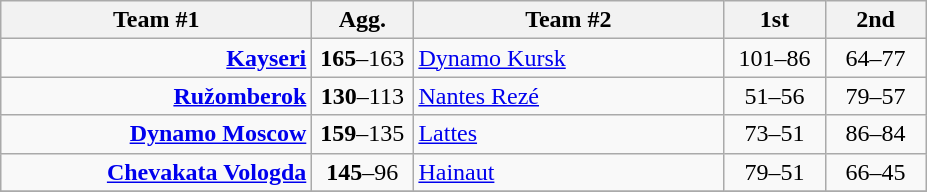<table class=wikitable style="text-align:center">
<tr>
<th width=200>Team #1</th>
<th width=60>Agg.</th>
<th width=200>Team #2</th>
<th width=60>1st</th>
<th width=60>2nd</th>
</tr>
<tr>
<td align=right><strong><a href='#'>Kayseri</a></strong> </td>
<td><strong>165</strong>–163</td>
<td align=left> <a href='#'>Dynamo Kursk</a></td>
<td align=center>101–86</td>
<td align=center>64–77</td>
</tr>
<tr>
<td align=right><strong><a href='#'>Ružomberok</a></strong> </td>
<td><strong>130</strong>–113</td>
<td align=left> <a href='#'>Nantes Rezé</a></td>
<td align=center>51–56</td>
<td align=center>79–57</td>
</tr>
<tr>
<td align=right><strong><a href='#'>Dynamo Moscow</a></strong> </td>
<td><strong>159</strong>–135</td>
<td align=left> <a href='#'>Lattes</a></td>
<td align=center>73–51</td>
<td align=center>86–84</td>
</tr>
<tr>
<td align=right><strong><a href='#'>Chevakata Vologda</a></strong> </td>
<td><strong>145</strong>–96</td>
<td align=left> <a href='#'>Hainaut</a></td>
<td align=center>79–51</td>
<td align=center>66–45</td>
</tr>
<tr>
</tr>
</table>
